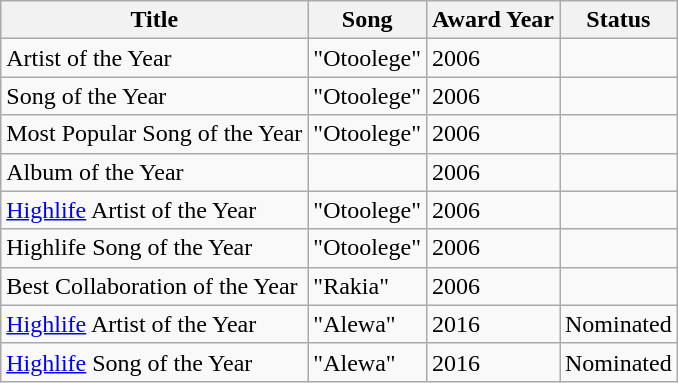<table class="wikitable">
<tr>
<th>Title</th>
<th>Song</th>
<th>Award Year</th>
<th>Status</th>
</tr>
<tr>
<td>Artist of the Year</td>
<td>"Otoolege"</td>
<td>2006</td>
<td></td>
</tr>
<tr>
<td>Song of the Year</td>
<td>"Otoolege"</td>
<td>2006</td>
<td></td>
</tr>
<tr>
<td>Most Popular Song of the Year</td>
<td>"Otoolege"</td>
<td>2006</td>
<td></td>
</tr>
<tr>
<td>Album of the Year</td>
<td></td>
<td>2006</td>
<td></td>
</tr>
<tr>
<td><a href='#'>Highlife</a> Artist of the Year</td>
<td>"Otoolege"</td>
<td>2006</td>
<td></td>
</tr>
<tr>
<td>Highlife Song of the Year</td>
<td>"Otoolege"</td>
<td>2006</td>
<td></td>
</tr>
<tr>
<td>Best Collaboration of the Year</td>
<td>"Rakia"</td>
<td>2006</td>
<td></td>
</tr>
<tr>
<td><a href='#'>Highlife</a> Artist of the Year</td>
<td>"Alewa"</td>
<td>2016</td>
<td>Nominated</td>
</tr>
<tr>
<td><a href='#'>Highlife</a> Song of the Year</td>
<td>"Alewa"</td>
<td>2016</td>
<td>Nominated</td>
</tr>
</table>
